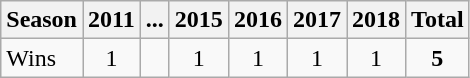<table class="wikitable">
<tr>
<th>Season</th>
<th>2011</th>
<th>...</th>
<th>2015</th>
<th>2016</th>
<th>2017</th>
<th>2018</th>
<th><strong>Total</strong></th>
</tr>
<tr align=center>
<td align=left>Wins</td>
<td>1</td>
<td></td>
<td>1</td>
<td>1</td>
<td>1</td>
<td>1</td>
<td><strong>5</strong></td>
</tr>
</table>
